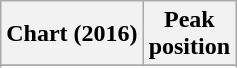<table class="wikitable sortable plainrowheaders" style="text-align:center">
<tr>
<th scope="col">Chart (2016)</th>
<th scope="col">Peak<br> position</th>
</tr>
<tr>
</tr>
<tr>
</tr>
</table>
